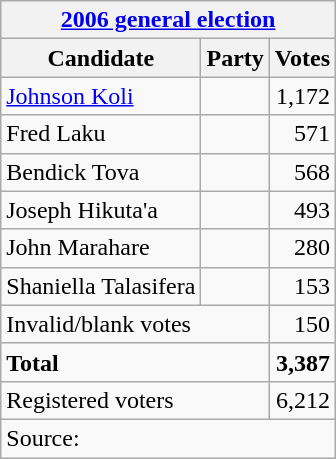<table class=wikitable style=text-align:left>
<tr>
<th colspan=3><a href='#'>2006 general election</a></th>
</tr>
<tr>
<th>Candidate</th>
<th>Party</th>
<th>Votes</th>
</tr>
<tr>
<td><a href='#'>Johnson Koli</a></td>
<td></td>
<td align=right>1,172</td>
</tr>
<tr>
<td>Fred Laku</td>
<td></td>
<td align=right>571</td>
</tr>
<tr>
<td>Bendick Tova</td>
<td></td>
<td align=right>568</td>
</tr>
<tr>
<td>Joseph Hikuta'a</td>
<td></td>
<td align=right>493</td>
</tr>
<tr>
<td>John Marahare</td>
<td></td>
<td align=right>280</td>
</tr>
<tr>
<td>Shaniella Talasifera</td>
<td></td>
<td align=right>153</td>
</tr>
<tr>
<td colspan=2>Invalid/blank votes</td>
<td align=right>150</td>
</tr>
<tr>
<td colspan=2><strong>Total</strong></td>
<td align=right><strong>3,387</strong></td>
</tr>
<tr>
<td colspan=2>Registered voters</td>
<td align=right>6,212</td>
</tr>
<tr>
<td colspan=3>Source: </td>
</tr>
</table>
